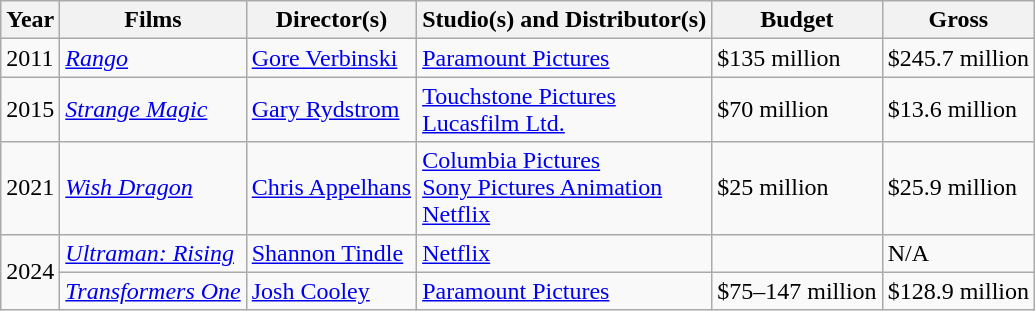<table class="wikitable">
<tr>
<th>Year</th>
<th>Films</th>
<th>Director(s)</th>
<th>Studio(s) and Distributor(s)</th>
<th>Budget</th>
<th>Gross</th>
</tr>
<tr>
<td>2011</td>
<td><em><a href='#'>Rango</a></em></td>
<td><a href='#'>Gore Verbinski</a></td>
<td><a href='#'>Paramount Pictures</a></td>
<td>$135 million</td>
<td>$245.7 million</td>
</tr>
<tr>
<td>2015</td>
<td><em><a href='#'>Strange Magic</a></em></td>
<td><a href='#'>Gary Rydstrom</a></td>
<td><a href='#'>Touchstone Pictures</a><br><a href='#'>Lucasfilm Ltd.</a></td>
<td>$70 million</td>
<td>$13.6 million</td>
</tr>
<tr>
<td>2021</td>
<td><em><a href='#'>Wish Dragon</a></em></td>
<td><a href='#'>Chris Appelhans</a></td>
<td><a href='#'>Columbia Pictures</a><br><a href='#'>Sony Pictures Animation</a><br><a href='#'>Netflix</a></td>
<td>$25 million</td>
<td>$25.9 million</td>
</tr>
<tr>
<td rowspan="2">2024</td>
<td><em><a href='#'>Ultraman: Rising</a></em></td>
<td><a href='#'>Shannon Tindle</a></td>
<td><a href='#'>Netflix</a></td>
<td></td>
<td>N/A</td>
</tr>
<tr>
<td><em><a href='#'>Transformers One</a></em></td>
<td><a href='#'>Josh Cooley</a></td>
<td><a href='#'>Paramount Pictures</a></td>
<td>$75–147 million</td>
<td>$128.9 million</td>
</tr>
</table>
